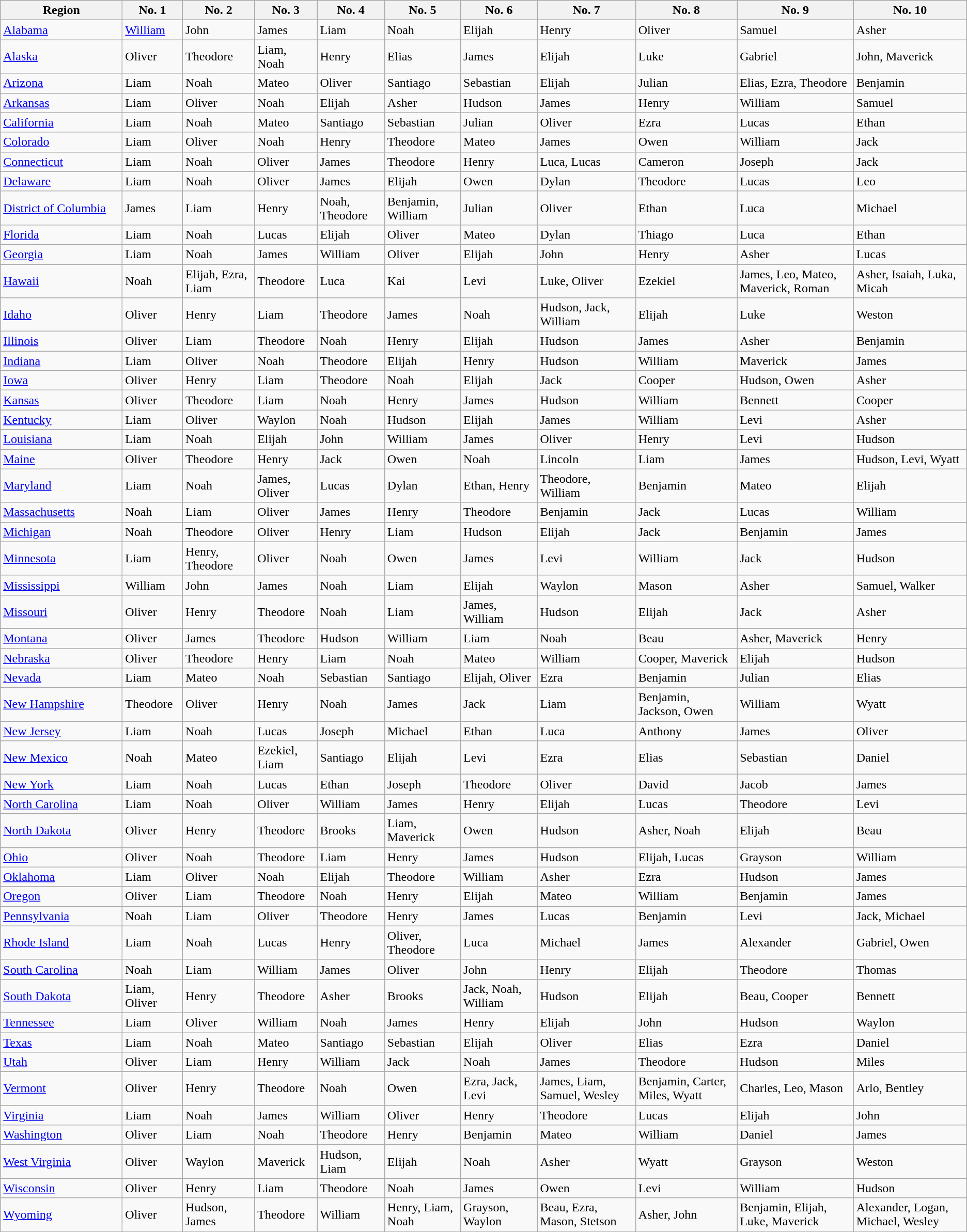<table class="wikitable sortable mw-collapsible" style="min-width:22em">
<tr>
<th width=150>Region</th>
<th>No. 1</th>
<th>No. 2</th>
<th>No. 3</th>
<th>No. 4</th>
<th>No. 5</th>
<th>No. 6</th>
<th>No. 7</th>
<th>No. 8</th>
<th>No. 9</th>
<th>No. 10</th>
</tr>
<tr>
<td><a href='#'>Alabama</a></td>
<td><a href='#'>William</a></td>
<td>John</td>
<td>James</td>
<td>Liam</td>
<td>Noah</td>
<td>Elijah</td>
<td>Henry</td>
<td>Oliver</td>
<td>Samuel</td>
<td>Asher</td>
</tr>
<tr>
<td><a href='#'>Alaska</a></td>
<td>Oliver</td>
<td>Theodore</td>
<td>Liam, Noah</td>
<td>Henry</td>
<td>Elias</td>
<td>James</td>
<td>Elijah</td>
<td>Luke</td>
<td>Gabriel</td>
<td>John, Maverick</td>
</tr>
<tr>
<td><a href='#'>Arizona</a></td>
<td>Liam</td>
<td>Noah</td>
<td>Mateo</td>
<td>Oliver</td>
<td>Santiago</td>
<td>Sebastian</td>
<td>Elijah</td>
<td>Julian</td>
<td>Elias, Ezra, Theodore</td>
<td>Benjamin</td>
</tr>
<tr>
<td><a href='#'>Arkansas</a></td>
<td>Liam</td>
<td>Oliver</td>
<td>Noah</td>
<td>Elijah</td>
<td>Asher</td>
<td>Hudson</td>
<td>James</td>
<td>Henry</td>
<td>William</td>
<td>Samuel</td>
</tr>
<tr>
<td><a href='#'>California</a></td>
<td>Liam</td>
<td>Noah</td>
<td>Mateo</td>
<td>Santiago</td>
<td>Sebastian</td>
<td>Julian</td>
<td>Oliver</td>
<td>Ezra</td>
<td>Lucas</td>
<td>Ethan</td>
</tr>
<tr>
<td><a href='#'>Colorado</a></td>
<td>Liam</td>
<td>Oliver</td>
<td>Noah</td>
<td>Henry</td>
<td>Theodore</td>
<td>Mateo</td>
<td>James</td>
<td>Owen</td>
<td>William</td>
<td>Jack</td>
</tr>
<tr>
<td><a href='#'>Connecticut</a></td>
<td>Liam</td>
<td>Noah</td>
<td>Oliver</td>
<td>James</td>
<td>Theodore</td>
<td>Henry</td>
<td>Luca, Lucas</td>
<td>Cameron</td>
<td>Joseph</td>
<td>Jack</td>
</tr>
<tr>
<td><a href='#'>Delaware</a></td>
<td>Liam</td>
<td>Noah</td>
<td>Oliver</td>
<td>James</td>
<td>Elijah</td>
<td>Owen</td>
<td>Dylan</td>
<td>Theodore</td>
<td>Lucas</td>
<td>Leo</td>
</tr>
<tr>
<td><a href='#'>District of Columbia</a></td>
<td>James</td>
<td>Liam</td>
<td>Henry</td>
<td>Noah, Theodore</td>
<td>Benjamin, William</td>
<td>Julian</td>
<td>Oliver</td>
<td>Ethan</td>
<td>Luca</td>
<td>Michael</td>
</tr>
<tr>
<td><a href='#'>Florida</a></td>
<td>Liam</td>
<td>Noah</td>
<td>Lucas</td>
<td>Elijah</td>
<td>Oliver</td>
<td>Mateo</td>
<td>Dylan</td>
<td>Thiago</td>
<td>Luca</td>
<td>Ethan</td>
</tr>
<tr>
<td><a href='#'>Georgia</a></td>
<td>Liam</td>
<td>Noah</td>
<td>James</td>
<td>William</td>
<td>Oliver</td>
<td>Elijah</td>
<td>John</td>
<td>Henry</td>
<td>Asher</td>
<td>Lucas</td>
</tr>
<tr>
<td><a href='#'>Hawaii</a></td>
<td>Noah</td>
<td>Elijah, Ezra, Liam</td>
<td>Theodore</td>
<td>Luca</td>
<td>Kai</td>
<td>Levi</td>
<td>Luke, Oliver</td>
<td>Ezekiel</td>
<td>James, Leo, Mateo, Maverick, Roman</td>
<td>Asher, Isaiah, Luka, Micah</td>
</tr>
<tr>
<td><a href='#'>Idaho</a></td>
<td>Oliver</td>
<td>Henry</td>
<td>Liam</td>
<td>Theodore</td>
<td>James</td>
<td>Noah</td>
<td>Hudson, Jack, William</td>
<td>Elijah</td>
<td>Luke</td>
<td>Weston</td>
</tr>
<tr>
<td><a href='#'>Illinois</a></td>
<td>Oliver</td>
<td>Liam</td>
<td>Theodore</td>
<td>Noah</td>
<td>Henry</td>
<td>Elijah</td>
<td>Hudson</td>
<td>James</td>
<td>Asher</td>
<td>Benjamin</td>
</tr>
<tr>
<td><a href='#'>Indiana</a></td>
<td>Liam</td>
<td>Oliver</td>
<td>Noah</td>
<td>Theodore</td>
<td>Elijah</td>
<td>Henry</td>
<td>Hudson</td>
<td>William</td>
<td>Maverick</td>
<td>James</td>
</tr>
<tr>
<td><a href='#'>Iowa</a></td>
<td>Oliver</td>
<td>Henry</td>
<td>Liam</td>
<td>Theodore</td>
<td>Noah</td>
<td>Elijah</td>
<td>Jack</td>
<td>Cooper</td>
<td>Hudson, Owen</td>
<td>Asher</td>
</tr>
<tr>
<td><a href='#'>Kansas</a></td>
<td>Oliver</td>
<td>Theodore</td>
<td>Liam</td>
<td>Noah</td>
<td>Henry</td>
<td>James</td>
<td>Hudson</td>
<td>William</td>
<td>Bennett</td>
<td>Cooper</td>
</tr>
<tr>
<td><a href='#'>Kentucky</a></td>
<td>Liam</td>
<td>Oliver</td>
<td>Waylon</td>
<td>Noah</td>
<td>Hudson</td>
<td>Elijah</td>
<td>James</td>
<td>William</td>
<td>Levi</td>
<td>Asher</td>
</tr>
<tr>
<td><a href='#'>Louisiana</a></td>
<td>Liam</td>
<td>Noah</td>
<td>Elijah</td>
<td>John</td>
<td>William</td>
<td>James</td>
<td>Oliver</td>
<td>Henry</td>
<td>Levi</td>
<td>Hudson</td>
</tr>
<tr>
<td><a href='#'>Maine</a></td>
<td>Oliver</td>
<td>Theodore</td>
<td>Henry</td>
<td>Jack</td>
<td>Owen</td>
<td>Noah</td>
<td>Lincoln</td>
<td>Liam</td>
<td>James</td>
<td>Hudson, Levi, Wyatt</td>
</tr>
<tr>
<td><a href='#'>Maryland</a></td>
<td>Liam</td>
<td>Noah</td>
<td>James, Oliver</td>
<td>Lucas</td>
<td>Dylan</td>
<td>Ethan, Henry</td>
<td>Theodore, William</td>
<td>Benjamin</td>
<td>Mateo</td>
<td>Elijah</td>
</tr>
<tr>
<td><a href='#'>Massachusetts</a></td>
<td>Noah</td>
<td>Liam</td>
<td>Oliver</td>
<td>James</td>
<td>Henry</td>
<td>Theodore</td>
<td>Benjamin</td>
<td>Jack</td>
<td>Lucas</td>
<td>William</td>
</tr>
<tr>
<td><a href='#'>Michigan</a></td>
<td>Noah</td>
<td>Theodore</td>
<td>Oliver</td>
<td>Henry</td>
<td>Liam</td>
<td>Hudson</td>
<td>Elijah</td>
<td>Jack</td>
<td>Benjamin</td>
<td>James</td>
</tr>
<tr>
<td><a href='#'>Minnesota</a></td>
<td>Liam</td>
<td>Henry, Theodore</td>
<td>Oliver</td>
<td>Noah</td>
<td>Owen</td>
<td>James</td>
<td>Levi</td>
<td>William</td>
<td>Jack</td>
<td>Hudson</td>
</tr>
<tr>
<td><a href='#'>Mississippi</a></td>
<td>William</td>
<td>John</td>
<td>James</td>
<td>Noah</td>
<td>Liam</td>
<td>Elijah</td>
<td>Waylon</td>
<td>Mason</td>
<td>Asher</td>
<td>Samuel, Walker</td>
</tr>
<tr>
<td><a href='#'>Missouri</a></td>
<td>Oliver</td>
<td>Henry</td>
<td>Theodore</td>
<td>Noah</td>
<td>Liam</td>
<td>James, William</td>
<td>Hudson</td>
<td>Elijah</td>
<td>Jack</td>
<td>Asher</td>
</tr>
<tr>
<td><a href='#'>Montana</a></td>
<td>Oliver</td>
<td>James</td>
<td>Theodore</td>
<td>Hudson</td>
<td>William</td>
<td>Liam</td>
<td>Noah</td>
<td>Beau</td>
<td>Asher, Maverick</td>
<td>Henry</td>
</tr>
<tr>
<td><a href='#'>Nebraska</a></td>
<td>Oliver</td>
<td>Theodore</td>
<td>Henry</td>
<td>Liam</td>
<td>Noah</td>
<td>Mateo</td>
<td>William</td>
<td>Cooper, Maverick</td>
<td>Elijah</td>
<td>Hudson</td>
</tr>
<tr>
<td><a href='#'>Nevada</a></td>
<td>Liam</td>
<td>Mateo</td>
<td>Noah</td>
<td>Sebastian</td>
<td>Santiago</td>
<td>Elijah, Oliver</td>
<td>Ezra</td>
<td>Benjamin</td>
<td>Julian</td>
<td>Elias</td>
</tr>
<tr>
<td><a href='#'>New Hampshire</a></td>
<td>Theodore</td>
<td>Oliver</td>
<td>Henry</td>
<td>Noah</td>
<td>James</td>
<td>Jack</td>
<td>Liam</td>
<td>Benjamin, Jackson, Owen</td>
<td>William</td>
<td>Wyatt</td>
</tr>
<tr>
<td><a href='#'>New Jersey</a></td>
<td>Liam</td>
<td>Noah</td>
<td>Lucas</td>
<td>Joseph</td>
<td>Michael</td>
<td>Ethan</td>
<td>Luca</td>
<td>Anthony</td>
<td>James</td>
<td>Oliver</td>
</tr>
<tr>
<td><a href='#'>New Mexico</a></td>
<td>Noah</td>
<td>Mateo</td>
<td>Ezekiel, Liam</td>
<td>Santiago</td>
<td>Elijah</td>
<td>Levi</td>
<td>Ezra</td>
<td>Elias</td>
<td>Sebastian</td>
<td>Daniel</td>
</tr>
<tr>
<td><a href='#'>New York</a></td>
<td>Liam</td>
<td>Noah</td>
<td>Lucas</td>
<td>Ethan</td>
<td>Joseph</td>
<td>Theodore</td>
<td>Oliver</td>
<td>David</td>
<td>Jacob</td>
<td>James</td>
</tr>
<tr>
<td><a href='#'>North Carolina</a></td>
<td>Liam</td>
<td>Noah</td>
<td>Oliver</td>
<td>William</td>
<td>James</td>
<td>Henry</td>
<td>Elijah</td>
<td>Lucas</td>
<td>Theodore</td>
<td>Levi</td>
</tr>
<tr>
<td><a href='#'>North Dakota</a></td>
<td>Oliver</td>
<td>Henry</td>
<td>Theodore</td>
<td>Brooks</td>
<td>Liam, Maverick</td>
<td>Owen</td>
<td>Hudson</td>
<td>Asher, Noah</td>
<td>Elijah</td>
<td>Beau</td>
</tr>
<tr>
<td><a href='#'>Ohio</a></td>
<td>Oliver</td>
<td>Noah</td>
<td>Theodore</td>
<td>Liam</td>
<td>Henry</td>
<td>James</td>
<td>Hudson</td>
<td>Elijah, Lucas</td>
<td>Grayson</td>
<td>William</td>
</tr>
<tr>
<td><a href='#'>Oklahoma</a></td>
<td>Liam</td>
<td>Oliver</td>
<td>Noah</td>
<td>Elijah</td>
<td>Theodore</td>
<td>William</td>
<td>Asher</td>
<td>Ezra</td>
<td>Hudson</td>
<td>James</td>
</tr>
<tr>
<td><a href='#'>Oregon</a></td>
<td>Oliver</td>
<td>Liam</td>
<td>Theodore</td>
<td>Noah</td>
<td>Henry</td>
<td>Elijah</td>
<td>Mateo</td>
<td>William</td>
<td>Benjamin</td>
<td>James</td>
</tr>
<tr>
<td><a href='#'>Pennsylvania</a></td>
<td>Noah</td>
<td>Liam</td>
<td>Oliver</td>
<td>Theodore</td>
<td>Henry</td>
<td>James</td>
<td>Lucas</td>
<td>Benjamin</td>
<td>Levi</td>
<td>Jack, Michael</td>
</tr>
<tr>
<td><a href='#'>Rhode Island</a></td>
<td>Liam</td>
<td>Noah</td>
<td>Lucas</td>
<td>Henry</td>
<td>Oliver, Theodore</td>
<td>Luca</td>
<td>Michael</td>
<td>James</td>
<td>Alexander</td>
<td>Gabriel, Owen</td>
</tr>
<tr>
<td><a href='#'>South Carolina</a></td>
<td>Noah</td>
<td>Liam</td>
<td>William</td>
<td>James</td>
<td>Oliver</td>
<td>John</td>
<td>Henry</td>
<td>Elijah</td>
<td>Theodore</td>
<td>Thomas</td>
</tr>
<tr>
<td><a href='#'>South Dakota</a></td>
<td>Liam, Oliver</td>
<td>Henry</td>
<td>Theodore</td>
<td>Asher</td>
<td>Brooks</td>
<td>Jack, Noah, William</td>
<td>Hudson</td>
<td>Elijah</td>
<td>Beau, Cooper</td>
<td>Bennett</td>
</tr>
<tr>
<td><a href='#'>Tennessee</a></td>
<td>Liam</td>
<td>Oliver</td>
<td>William</td>
<td>Noah</td>
<td>James</td>
<td>Henry</td>
<td>Elijah</td>
<td>John</td>
<td>Hudson</td>
<td>Waylon</td>
</tr>
<tr>
<td><a href='#'>Texas</a></td>
<td>Liam</td>
<td>Noah</td>
<td>Mateo</td>
<td>Santiago</td>
<td>Sebastian</td>
<td>Elijah</td>
<td>Oliver</td>
<td>Elias</td>
<td>Ezra</td>
<td>Daniel</td>
</tr>
<tr>
<td><a href='#'>Utah</a></td>
<td>Oliver</td>
<td>Liam</td>
<td>Henry</td>
<td>William</td>
<td>Jack</td>
<td>Noah</td>
<td>James</td>
<td>Theodore</td>
<td>Hudson</td>
<td>Miles</td>
</tr>
<tr>
<td><a href='#'>Vermont</a></td>
<td>Oliver</td>
<td>Henry</td>
<td>Theodore</td>
<td>Noah</td>
<td>Owen</td>
<td>Ezra, Jack, Levi</td>
<td>James, Liam, Samuel, Wesley</td>
<td>Benjamin, Carter, Miles, Wyatt</td>
<td>Charles, Leo, Mason</td>
<td>Arlo, Bentley</td>
</tr>
<tr>
<td><a href='#'>Virginia</a></td>
<td>Liam</td>
<td>Noah</td>
<td>James</td>
<td>William</td>
<td>Oliver</td>
<td>Henry</td>
<td>Theodore</td>
<td>Lucas</td>
<td>Elijah</td>
<td>John</td>
</tr>
<tr>
<td><a href='#'>Washington</a></td>
<td>Oliver</td>
<td>Liam</td>
<td>Noah</td>
<td>Theodore</td>
<td>Henry</td>
<td>Benjamin</td>
<td>Mateo</td>
<td>William</td>
<td>Daniel</td>
<td>James</td>
</tr>
<tr>
<td><a href='#'>West Virginia</a></td>
<td>Oliver</td>
<td>Waylon</td>
<td>Maverick</td>
<td>Hudson, Liam</td>
<td>Elijah</td>
<td>Noah</td>
<td>Asher</td>
<td>Wyatt</td>
<td>Grayson</td>
<td>Weston</td>
</tr>
<tr>
<td><a href='#'>Wisconsin</a></td>
<td>Oliver</td>
<td>Henry</td>
<td>Liam</td>
<td>Theodore</td>
<td>Noah</td>
<td>James</td>
<td>Owen</td>
<td>Levi</td>
<td>William</td>
<td>Hudson</td>
</tr>
<tr>
<td><a href='#'>Wyoming</a></td>
<td>Oliver</td>
<td>Hudson, James</td>
<td>Theodore</td>
<td>William</td>
<td>Henry, Liam, Noah</td>
<td>Grayson, Waylon</td>
<td>Beau, Ezra, Mason, Stetson</td>
<td>Asher, John</td>
<td>Benjamin, Elijah, Luke, Maverick</td>
<td>Alexander, Logan, Michael, Wesley</td>
</tr>
</table>
